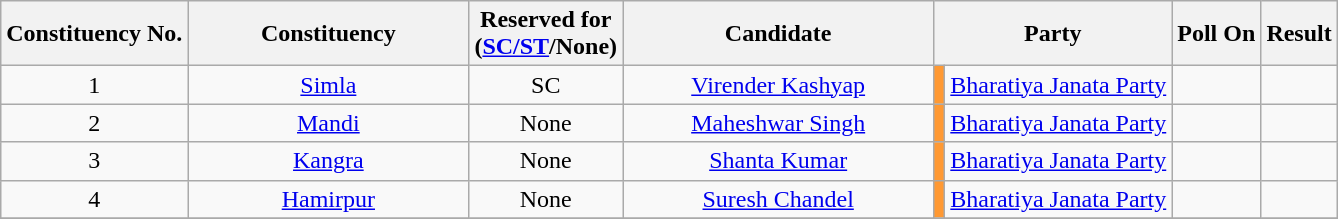<table class="wikitable sortable" style="text-align:center">
<tr>
<th>Constituency No.</th>
<th style="width:180px;">Constituency</th>
<th>Reserved for<br>(<a href='#'>SC/ST</a>/None)</th>
<th style="width:200px;">Candidate</th>
<th colspan="2">Party</th>
<th>Poll On</th>
<th>Result</th>
</tr>
<tr>
<td>1</td>
<td><a href='#'>Simla</a></td>
<td>SC</td>
<td><a href='#'>Virender Kashyap</a></td>
<td bgcolor=#FF9933></td>
<td><a href='#'>Bharatiya Janata Party</a></td>
<td></td>
<td></td>
</tr>
<tr>
<td>2</td>
<td><a href='#'>Mandi</a></td>
<td>None</td>
<td><a href='#'>Maheshwar Singh</a></td>
<td bgcolor=#FF9933></td>
<td><a href='#'>Bharatiya Janata Party</a></td>
<td></td>
<td></td>
</tr>
<tr>
<td>3</td>
<td><a href='#'>Kangra</a></td>
<td>None</td>
<td><a href='#'>Shanta Kumar</a></td>
<td bgcolor=#FF9933></td>
<td><a href='#'>Bharatiya Janata Party</a></td>
<td></td>
<td></td>
</tr>
<tr>
<td>4</td>
<td><a href='#'>Hamirpur</a></td>
<td>None</td>
<td><a href='#'>Suresh Chandel</a></td>
<td bgcolor=#FF9933></td>
<td><a href='#'>Bharatiya Janata Party</a></td>
<td></td>
<td></td>
</tr>
<tr>
</tr>
</table>
